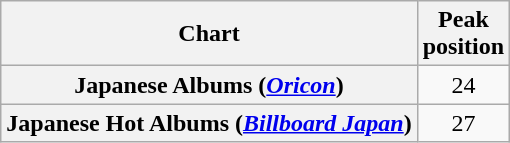<table class="wikitable plainrowheaders" style="text-align:center">
<tr>
<th scope="col">Chart</th>
<th scope="col">Peak<br>position</th>
</tr>
<tr>
<th scope="row">Japanese Albums (<em><a href='#'>Oricon</a></em>)</th>
<td>24</td>
</tr>
<tr>
<th scope="row">Japanese Hot Albums (<em><a href='#'>Billboard Japan</a></em>)</th>
<td>27</td>
</tr>
</table>
